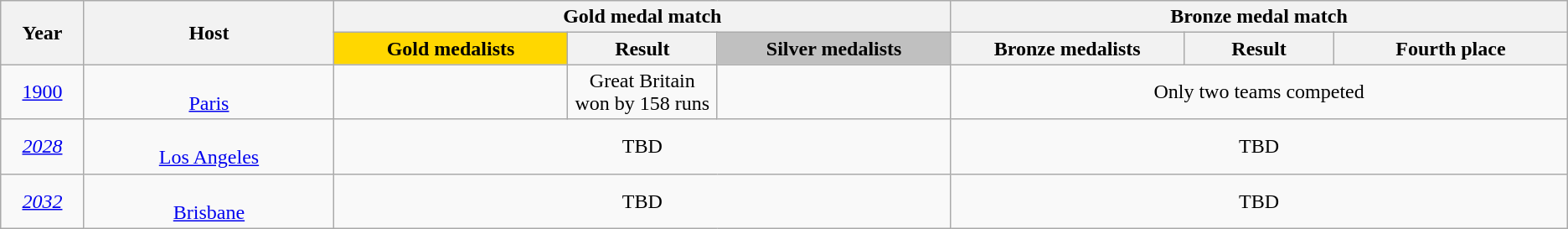<table class="wikitable" style="border-collapse:collapse; font-size:100%; text-align:center;">
<tr>
<th rowspan=2 width=5%>Year</th>
<th rowspan=2 width=15%>Host</th>
<th colspan=3>Gold medal match</th>
<th colspan=3>Bronze medal match</th>
</tr>
<tr>
<th style="width:14%; background:gold;">Gold medalists</th>
<th width=9%>Result</th>
<th style="width:14%; background:silver;">Silver medalists</th>
<th style="width:14%; background:bronze;">Bronze medalists</th>
<th width=9%>Result</th>
<th style="width:14%; ">Fourth place</th>
</tr>
<tr>
<td><a href='#'>1900</a></td>
<td> <br> <a href='#'>Paris</a></td>
<td><strong></strong></td>
<td>Great Britain won by 158 runs</td>
<td><strong></strong></td>
<td colspan=3>Only two teams competed</td>
</tr>
<tr>
<td><em><a href='#'>2028</a></em></td>
<td> <br> <a href='#'>Los Angeles</a></td>
<td colspan="3">TBD</td>
<td colspan="3">TBD</td>
</tr>
<tr>
<td><em><a href='#'>2032</a></em></td>
<td> <br> <a href='#'>Brisbane</a></td>
<td colspan="3">TBD</td>
<td colspan="3">TBD</td>
</tr>
</table>
